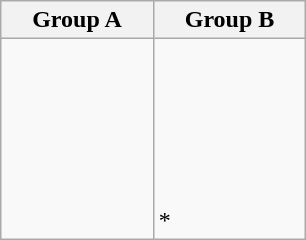<table class="wikitable">
<tr>
<th width=33%>Group A</th>
<th width=33%>Group B</th>
</tr>
<tr>
<td><br><br>
<br>
<br>
<br>
<br>
<br></td>
<td><br><br>
<br>
<br>
<br>
<br>
<s></s> *</td>
</tr>
</table>
